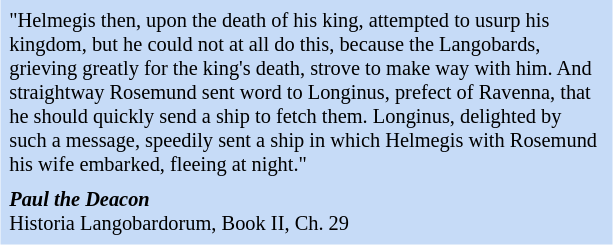<table class="toccolours" style="float: right; margin-left: 1em; margin-right: 2em; font-size: 85%; background:#c6dbf7; color:black; width:30em; max-width: 40%;" cellspacing="5">
<tr>
<td style="text-align: left;">"Helmegis then, upon the death of his king, attempted to usurp his kingdom, but he could not at all do this, because the Langobards, grieving greatly for the king's death, strove to make way with him. And straightway Rosemund sent word to Longinus, prefect of Ravenna, that he should quickly send a ship to fetch them. Longinus, delighted by such a message, speedily sent a ship in which Helmegis with Rosemund his wife embarked, fleeing at night."</td>
</tr>
<tr>
<td style="text-align: left;"><strong><em>Paul the Deacon</em></strong><br> Historia Langobardorum, Book II, Ch. 29</td>
</tr>
</table>
